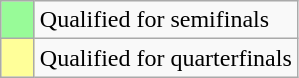<table class="wikitable">
<tr>
<td width=15px bgcolor="#98fb98"></td>
<td>Qualified for semifinals</td>
</tr>
<tr>
<td bgcolor="#FFFF99"></td>
<td>Qualified for quarterfinals</td>
</tr>
</table>
